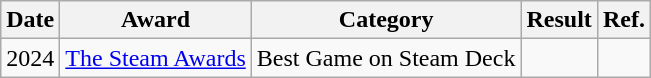<table class="wikitable plainrowheaders">
<tr>
<th scope="col">Date</th>
<th scope="col">Award</th>
<th scope="col">Category</th>
<th scope="col">Result</th>
<th scope="col" class="unsortable">Ref.</th>
</tr>
<tr>
<td rowspan="1" style="text-align:center;">2024</td>
<td><a href='#'>The Steam Awards</a></td>
<td>Best Game on Steam Deck</td>
<td></td>
<td style="text-align:center;"></td>
</tr>
</table>
